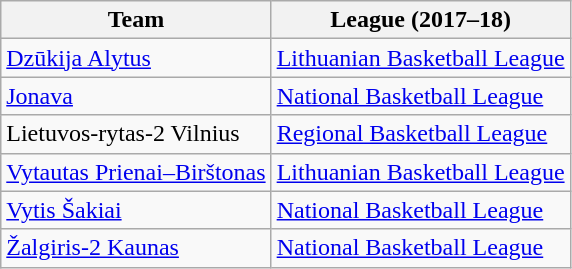<table class="wikitable">
<tr>
<th>Team</th>
<th>League (2017–18)</th>
</tr>
<tr>
<td><a href='#'>Dzūkija Alytus</a></td>
<td><a href='#'>Lithuanian Basketball League</a></td>
</tr>
<tr>
<td><a href='#'>Jonava</a></td>
<td><a href='#'>National Basketball League</a></td>
</tr>
<tr>
<td>Lietuvos-rytas-2 Vilnius</td>
<td><a href='#'>Regional Basketball League</a></td>
</tr>
<tr>
<td><a href='#'>Vytautas Prienai–Birštonas</a></td>
<td><a href='#'>Lithuanian Basketball League</a></td>
</tr>
<tr>
<td><a href='#'>Vytis Šakiai</a></td>
<td><a href='#'>National Basketball League</a></td>
</tr>
<tr>
<td><a href='#'>Žalgiris-2 Kaunas</a></td>
<td><a href='#'>National Basketball League</a></td>
</tr>
</table>
